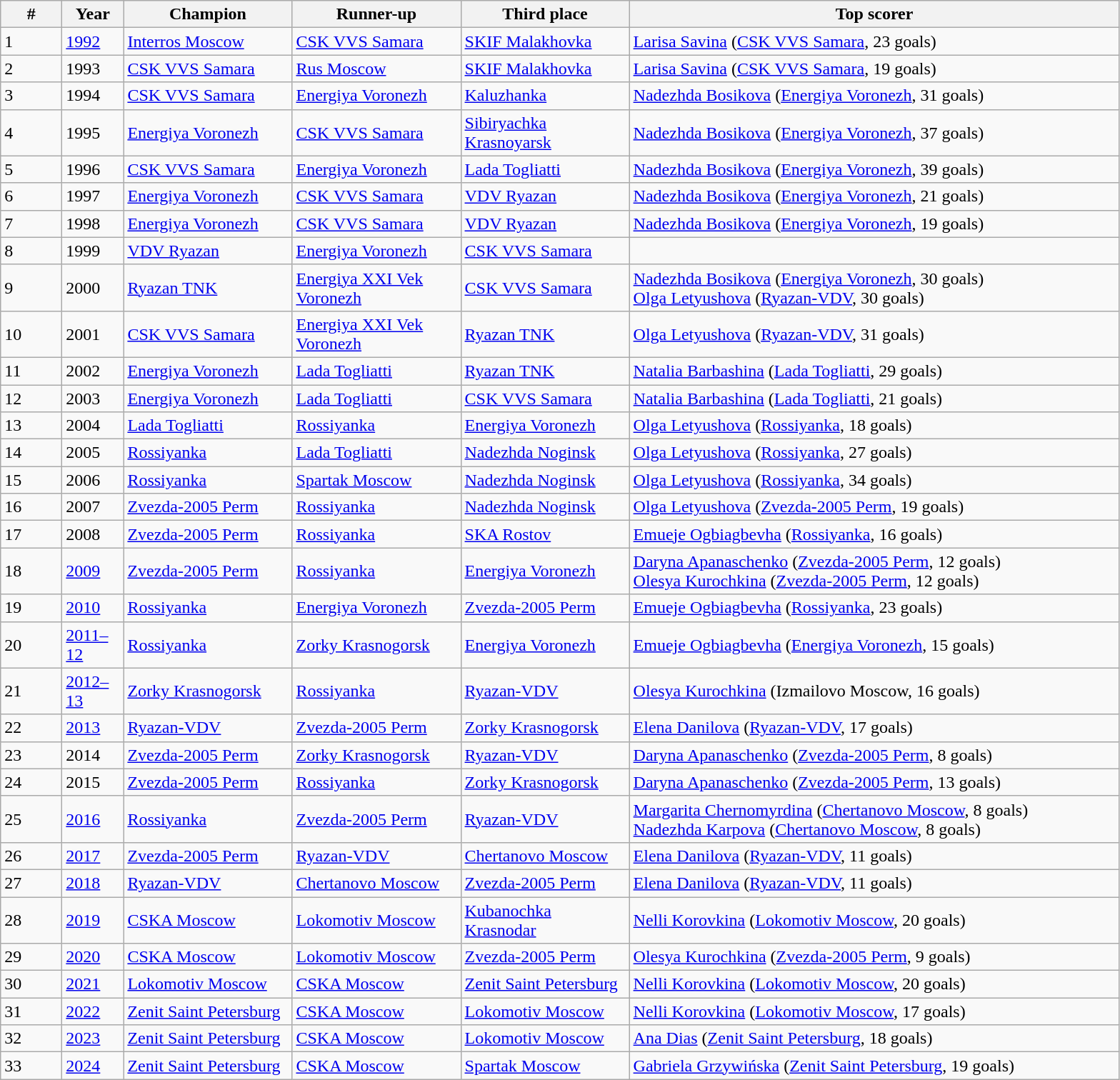<table class="sortable wikitable">
<tr>
<th width="50">#</th>
<th width="50">Year</th>
<th width="150">Champion</th>
<th width="150">Runner-up</th>
<th width="150">Third place</th>
<th width="450">Top scorer</th>
</tr>
<tr>
<td>1</td>
<td><a href='#'>1992</a></td>
<td><a href='#'>Interros Moscow</a></td>
<td><a href='#'>CSK VVS Samara</a></td>
<td><a href='#'>SKIF Malakhovka</a></td>
<td> <a href='#'>Larisa Savina</a> (<a href='#'>CSK VVS Samara</a>, 23 goals)</td>
</tr>
<tr>
<td>2</td>
<td>1993</td>
<td><a href='#'>CSK VVS Samara</a></td>
<td><a href='#'>Rus Moscow</a></td>
<td><a href='#'>SKIF Malakhovka</a></td>
<td> <a href='#'>Larisa Savina</a> (<a href='#'>CSK VVS Samara</a>, 19 goals)</td>
</tr>
<tr>
<td>3</td>
<td>1994</td>
<td><a href='#'>CSK VVS Samara</a></td>
<td><a href='#'>Energiya Voronezh</a></td>
<td><a href='#'>Kaluzhanka</a></td>
<td> <a href='#'>Nadezhda Bosikova</a> (<a href='#'>Energiya Voronezh</a>, 31 goals)</td>
</tr>
<tr>
<td>4</td>
<td>1995</td>
<td><a href='#'>Energiya Voronezh</a></td>
<td><a href='#'>CSK VVS Samara</a></td>
<td><a href='#'>Sibiryachka Krasnoyarsk</a></td>
<td> <a href='#'>Nadezhda Bosikova</a> (<a href='#'>Energiya Voronezh</a>, 37 goals)</td>
</tr>
<tr>
<td>5</td>
<td>1996</td>
<td><a href='#'>CSK VVS Samara</a></td>
<td><a href='#'>Energiya Voronezh</a></td>
<td><a href='#'>Lada Togliatti</a></td>
<td> <a href='#'>Nadezhda Bosikova</a> (<a href='#'>Energiya Voronezh</a>, 39 goals)</td>
</tr>
<tr>
<td>6</td>
<td>1997</td>
<td><a href='#'>Energiya Voronezh</a></td>
<td><a href='#'>CSK VVS Samara</a></td>
<td><a href='#'>VDV Ryazan</a></td>
<td> <a href='#'>Nadezhda Bosikova</a> (<a href='#'>Energiya Voronezh</a>, 21 goals)</td>
</tr>
<tr>
<td>7</td>
<td>1998</td>
<td><a href='#'>Energiya Voronezh</a></td>
<td><a href='#'>CSK VVS Samara</a></td>
<td><a href='#'>VDV Ryazan</a></td>
<td> <a href='#'>Nadezhda Bosikova</a> (<a href='#'>Energiya Voronezh</a>, 19 goals)</td>
</tr>
<tr>
<td>8</td>
<td>1999</td>
<td><a href='#'>VDV Ryazan</a></td>
<td><a href='#'>Energiya Voronezh</a></td>
<td><a href='#'>CSK VVS Samara</a></td>
<td></td>
</tr>
<tr>
<td>9</td>
<td>2000</td>
<td><a href='#'>Ryazan TNK</a></td>
<td><a href='#'>Energiya XXI Vek Voronezh</a></td>
<td><a href='#'>CSK VVS Samara</a></td>
<td> <a href='#'>Nadezhda Bosikova</a> (<a href='#'>Energiya Voronezh</a>, 30 goals)<br> <a href='#'>Olga Letyushova</a> (<a href='#'>Ryazan-VDV</a>, 30 goals)</td>
</tr>
<tr>
<td>10</td>
<td>2001</td>
<td><a href='#'>CSK VVS Samara</a></td>
<td><a href='#'>Energiya XXI Vek Voronezh</a></td>
<td><a href='#'>Ryazan TNK</a></td>
<td> <a href='#'>Olga Letyushova</a> (<a href='#'>Ryazan-VDV</a>, 31 goals)</td>
</tr>
<tr>
<td>11</td>
<td>2002</td>
<td><a href='#'>Energiya Voronezh</a></td>
<td><a href='#'>Lada Togliatti</a></td>
<td><a href='#'>Ryazan TNK</a></td>
<td> <a href='#'>Natalia Barbashina</a> (<a href='#'>Lada Togliatti</a>, 29 goals)</td>
</tr>
<tr>
<td>12</td>
<td>2003</td>
<td><a href='#'>Energiya Voronezh</a></td>
<td><a href='#'>Lada Togliatti</a></td>
<td><a href='#'>CSK VVS Samara</a></td>
<td> <a href='#'>Natalia Barbashina</a> (<a href='#'>Lada Togliatti</a>, 21 goals)</td>
</tr>
<tr>
<td>13</td>
<td>2004</td>
<td><a href='#'>Lada Togliatti</a></td>
<td><a href='#'>Rossiyanka</a></td>
<td><a href='#'>Energiya Voronezh</a></td>
<td> <a href='#'>Olga Letyushova</a> (<a href='#'>Rossiyanka</a>, 18 goals)</td>
</tr>
<tr>
<td>14</td>
<td>2005</td>
<td><a href='#'>Rossiyanka</a></td>
<td><a href='#'>Lada Togliatti</a></td>
<td><a href='#'>Nadezhda Noginsk</a></td>
<td> <a href='#'>Olga Letyushova</a> (<a href='#'>Rossiyanka</a>, 27 goals)</td>
</tr>
<tr>
<td>15</td>
<td>2006</td>
<td><a href='#'>Rossiyanka</a></td>
<td><a href='#'>Spartak Moscow</a></td>
<td><a href='#'>Nadezhda Noginsk</a></td>
<td> <a href='#'>Olga Letyushova</a> (<a href='#'>Rossiyanka</a>, 34 goals)</td>
</tr>
<tr>
<td>16</td>
<td>2007</td>
<td><a href='#'>Zvezda-2005 Perm</a></td>
<td><a href='#'>Rossiyanka</a></td>
<td><a href='#'>Nadezhda Noginsk</a></td>
<td> <a href='#'>Olga Letyushova</a> (<a href='#'>Zvezda-2005 Perm</a>, 19 goals)</td>
</tr>
<tr>
<td>17</td>
<td>2008</td>
<td><a href='#'>Zvezda-2005 Perm</a></td>
<td><a href='#'>Rossiyanka</a></td>
<td><a href='#'>SKA Rostov</a></td>
<td> <a href='#'>Emueje Ogbiagbevha</a> (<a href='#'>Rossiyanka</a>, 16 goals)</td>
</tr>
<tr>
<td>18</td>
<td><a href='#'>2009</a></td>
<td><a href='#'>Zvezda-2005 Perm</a></td>
<td><a href='#'>Rossiyanka</a></td>
<td><a href='#'>Energiya Voronezh</a></td>
<td> <a href='#'>Daryna Apanaschenko</a> (<a href='#'>Zvezda-2005 Perm</a>, 12 goals)<br> <a href='#'>Olesya Kurochkina</a> (<a href='#'>Zvezda-2005 Perm</a>, 12 goals)</td>
</tr>
<tr>
<td>19</td>
<td><a href='#'>2010</a></td>
<td><a href='#'>Rossiyanka</a></td>
<td><a href='#'>Energiya Voronezh</a></td>
<td><a href='#'>Zvezda-2005 Perm</a></td>
<td> <a href='#'>Emueje Ogbiagbevha</a> (<a href='#'>Rossiyanka</a>, 23 goals)</td>
</tr>
<tr>
<td>20</td>
<td><a href='#'>2011–12</a></td>
<td><a href='#'>Rossiyanka</a></td>
<td><a href='#'>Zorky Krasnogorsk</a></td>
<td><a href='#'>Energiya Voronezh</a></td>
<td> <a href='#'>Emueje Ogbiagbevha</a> (<a href='#'>Energiya Voronezh</a>, 15 goals)</td>
</tr>
<tr>
<td>21</td>
<td><a href='#'>2012–13</a></td>
<td><a href='#'>Zorky Krasnogorsk</a></td>
<td><a href='#'>Rossiyanka</a></td>
<td><a href='#'>Ryazan-VDV</a></td>
<td> <a href='#'>Olesya Kurochkina</a> (Izmailovo Moscow, 16 goals)</td>
</tr>
<tr>
<td>22</td>
<td><a href='#'>2013</a></td>
<td><a href='#'>Ryazan-VDV</a></td>
<td><a href='#'>Zvezda-2005 Perm</a></td>
<td><a href='#'>Zorky Krasnogorsk</a></td>
<td> <a href='#'>Elena Danilova</a> (<a href='#'>Ryazan-VDV</a>, 17 goals)</td>
</tr>
<tr>
<td>23</td>
<td>2014</td>
<td><a href='#'>Zvezda-2005 Perm</a></td>
<td><a href='#'>Zorky Krasnogorsk</a></td>
<td><a href='#'>Ryazan-VDV</a></td>
<td> <a href='#'>Daryna Apanaschenko</a> (<a href='#'>Zvezda-2005 Perm</a>, 8 goals)</td>
</tr>
<tr>
<td>24</td>
<td>2015</td>
<td><a href='#'>Zvezda-2005 Perm</a></td>
<td><a href='#'>Rossiyanka</a></td>
<td><a href='#'>Zorky Krasnogorsk</a></td>
<td> <a href='#'>Daryna Apanaschenko</a> (<a href='#'>Zvezda-2005 Perm</a>, 13 goals)</td>
</tr>
<tr>
<td>25</td>
<td><a href='#'>2016</a></td>
<td><a href='#'>Rossiyanka</a></td>
<td><a href='#'>Zvezda-2005 Perm</a></td>
<td><a href='#'>Ryazan-VDV</a></td>
<td> <a href='#'>Margarita Chernomyrdina</a> (<a href='#'>Chertanovo Moscow</a>, 8 goals)<br> <a href='#'>Nadezhda Karpova</a> (<a href='#'>Chertanovo Moscow</a>, 8 goals)</td>
</tr>
<tr>
<td>26</td>
<td><a href='#'>2017</a></td>
<td><a href='#'>Zvezda-2005 Perm</a></td>
<td><a href='#'>Ryazan-VDV</a></td>
<td><a href='#'>Chertanovo Moscow</a></td>
<td> <a href='#'>Elena Danilova</a> (<a href='#'>Ryazan-VDV</a>, 11 goals)</td>
</tr>
<tr>
<td>27</td>
<td><a href='#'>2018</a></td>
<td><a href='#'>Ryazan-VDV</a></td>
<td><a href='#'>Chertanovo Moscow</a></td>
<td><a href='#'>Zvezda-2005 Perm</a></td>
<td> <a href='#'>Elena Danilova</a> (<a href='#'>Ryazan-VDV</a>, 11 goals)</td>
</tr>
<tr>
<td>28</td>
<td><a href='#'>2019</a></td>
<td><a href='#'>CSKA Moscow</a></td>
<td><a href='#'>Lokomotiv Moscow</a></td>
<td><a href='#'>Kubanochka Krasnodar</a></td>
<td> <a href='#'>Nelli Korovkina</a> (<a href='#'>Lokomotiv Moscow</a>, 20 goals)</td>
</tr>
<tr>
<td>29</td>
<td><a href='#'>2020</a></td>
<td><a href='#'>CSKA Moscow</a></td>
<td><a href='#'>Lokomotiv Moscow</a></td>
<td><a href='#'>Zvezda-2005 Perm</a></td>
<td> <a href='#'>Olesya Kurochkina</a> (<a href='#'>Zvezda-2005 Perm</a>, 9 goals)</td>
</tr>
<tr>
<td>30</td>
<td><a href='#'>2021</a></td>
<td><a href='#'>Lokomotiv Moscow</a></td>
<td><a href='#'>CSKA Moscow</a></td>
<td><a href='#'>Zenit Saint Petersburg</a></td>
<td> <a href='#'>Nelli Korovkina</a> (<a href='#'>Lokomotiv Moscow</a>, 20 goals)</td>
</tr>
<tr>
<td>31</td>
<td><a href='#'>2022</a></td>
<td><a href='#'>Zenit Saint Petersburg</a></td>
<td><a href='#'>CSKA Moscow</a></td>
<td><a href='#'>Lokomotiv Moscow</a></td>
<td> <a href='#'>Nelli Korovkina</a> (<a href='#'>Lokomotiv Moscow</a>, 17 goals)</td>
</tr>
<tr>
<td>32</td>
<td><a href='#'>2023</a></td>
<td><a href='#'>Zenit Saint Petersburg</a></td>
<td><a href='#'>CSKA Moscow</a></td>
<td><a href='#'>Lokomotiv Moscow</a></td>
<td> <a href='#'>Ana Dias</a> (<a href='#'>Zenit Saint Petersburg</a>, 18 goals)</td>
</tr>
<tr>
<td>33</td>
<td><a href='#'>2024</a></td>
<td><a href='#'>Zenit Saint Petersburg</a></td>
<td><a href='#'>CSKA Moscow</a></td>
<td><a href='#'>Spartak Moscow</a></td>
<td> <a href='#'>Gabriela Grzywińska</a> (<a href='#'>Zenit Saint Petersburg</a>, 19 goals)</td>
</tr>
</table>
